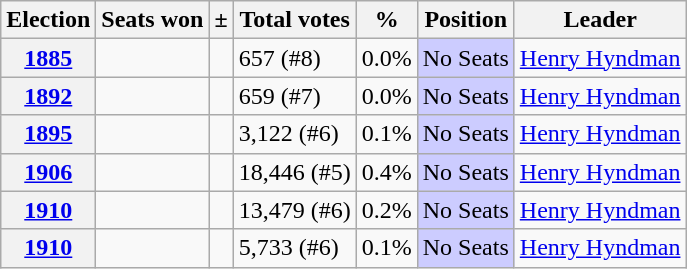<table class="wikitable sortable">
<tr>
<th>Election</th>
<th>Seats won</th>
<th>±</th>
<th>Total votes</th>
<th>%</th>
<th>Position</th>
<th>Leader</th>
</tr>
<tr>
<th><a href='#'>1885</a></th>
<td></td>
<td></td>
<td>657 (#8)</td>
<td>0.0%</td>
<td style="background:#ccf;">No Seats</td>
<td><a href='#'>Henry Hyndman</a></td>
</tr>
<tr>
<th><a href='#'>1892</a></th>
<td></td>
<td></td>
<td>659 (#7)</td>
<td>0.0%</td>
<td style="background:#ccf;">No Seats</td>
<td><a href='#'>Henry Hyndman</a></td>
</tr>
<tr>
<th><a href='#'>1895</a></th>
<td></td>
<td></td>
<td>3,122 (#6)</td>
<td>0.1%</td>
<td style="background:#ccf;">No Seats</td>
<td><a href='#'>Henry Hyndman</a></td>
</tr>
<tr>
<th><a href='#'>1906</a></th>
<td></td>
<td></td>
<td>18,446 (#5)</td>
<td>0.4%</td>
<td style="background:#ccf;">No Seats</td>
<td><a href='#'>Henry Hyndman</a></td>
</tr>
<tr>
<th><a href='#'>1910</a></th>
<td></td>
<td></td>
<td>13,479 (#6)</td>
<td>0.2%</td>
<td style="background:#ccf;">No Seats</td>
<td><a href='#'>Henry Hyndman</a></td>
</tr>
<tr>
<th><a href='#'>1910</a></th>
<td></td>
<td></td>
<td>5,733 (#6)</td>
<td>0.1%</td>
<td style="background:#ccf;">No Seats</td>
<td><a href='#'>Henry Hyndman</a></td>
</tr>
</table>
